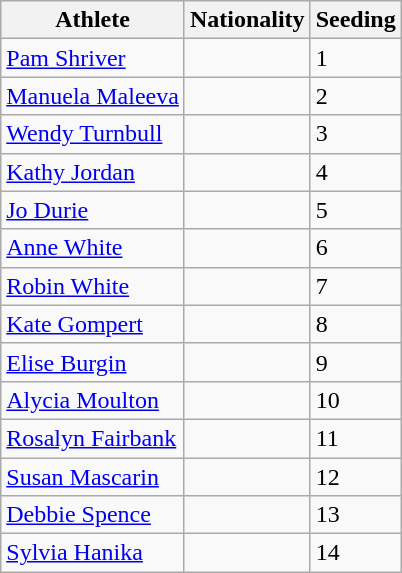<table class="wikitable" border="1">
<tr>
<th>Athlete</th>
<th>Nationality</th>
<th>Seeding</th>
</tr>
<tr>
<td><a href='#'>Pam Shriver</a></td>
<td></td>
<td>1</td>
</tr>
<tr>
<td><a href='#'>Manuela Maleeva</a></td>
<td></td>
<td>2</td>
</tr>
<tr>
<td><a href='#'>Wendy Turnbull</a></td>
<td></td>
<td>3</td>
</tr>
<tr>
<td><a href='#'>Kathy Jordan</a></td>
<td></td>
<td>4</td>
</tr>
<tr>
<td><a href='#'>Jo Durie</a></td>
<td></td>
<td>5</td>
</tr>
<tr>
<td><a href='#'>Anne White</a></td>
<td></td>
<td>6</td>
</tr>
<tr>
<td><a href='#'>Robin White</a></td>
<td></td>
<td>7</td>
</tr>
<tr>
<td><a href='#'>Kate Gompert</a></td>
<td></td>
<td>8</td>
</tr>
<tr>
<td><a href='#'>Elise Burgin</a></td>
<td></td>
<td>9</td>
</tr>
<tr>
<td><a href='#'>Alycia Moulton</a></td>
<td></td>
<td>10</td>
</tr>
<tr>
<td><a href='#'>Rosalyn Fairbank</a></td>
<td></td>
<td>11</td>
</tr>
<tr>
<td><a href='#'>Susan Mascarin</a></td>
<td></td>
<td>12</td>
</tr>
<tr>
<td><a href='#'>Debbie Spence</a></td>
<td></td>
<td>13</td>
</tr>
<tr>
<td><a href='#'>Sylvia Hanika</a></td>
<td></td>
<td>14</td>
</tr>
</table>
